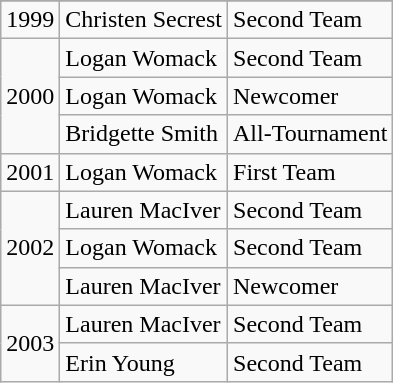<table class="wikitable">
<tr style="text-align:center;">
</tr>
<tr>
<td>1999</td>
<td>Christen Secrest</td>
<td>Second Team</td>
</tr>
<tr>
<td rowspan="3">2000</td>
<td>Logan Womack</td>
<td>Second Team</td>
</tr>
<tr>
<td>Logan Womack</td>
<td>Newcomer</td>
</tr>
<tr>
<td>Bridgette Smith</td>
<td>All-Tournament</td>
</tr>
<tr>
<td>2001</td>
<td>Logan Womack</td>
<td>First Team</td>
</tr>
<tr>
<td rowspan="3">2002</td>
<td>Lauren MacIver</td>
<td>Second Team</td>
</tr>
<tr>
<td>Logan Womack</td>
<td>Second Team</td>
</tr>
<tr>
<td>Lauren MacIver</td>
<td>Newcomer</td>
</tr>
<tr>
<td rowspan="2">2003</td>
<td>Lauren MacIver</td>
<td>Second Team</td>
</tr>
<tr>
<td>Erin Young</td>
<td>Second Team</td>
</tr>
</table>
